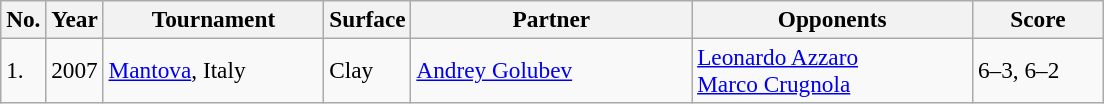<table class="sortable wikitable" style=font-size:97%>
<tr>
<th style="width:20px" class="unsortable">No.</th>
<th>Year</th>
<th style="width:140px">Tournament</th>
<th style="width:50px">Surface</th>
<th style="width:180px">Partner</th>
<th style="width:180px">Opponents</th>
<th style="width:80px" class="unsortable">Score</th>
</tr>
<tr>
<td>1.</td>
<td>2007</td>
<td><a href='#'>Mantova</a>, Italy</td>
<td>Clay</td>
<td> <a href='#'>Andrey Golubev</a></td>
<td> <a href='#'>Leonardo Azzaro</a><br> <a href='#'>Marco Crugnola</a></td>
<td>6–3, 6–2</td>
</tr>
</table>
